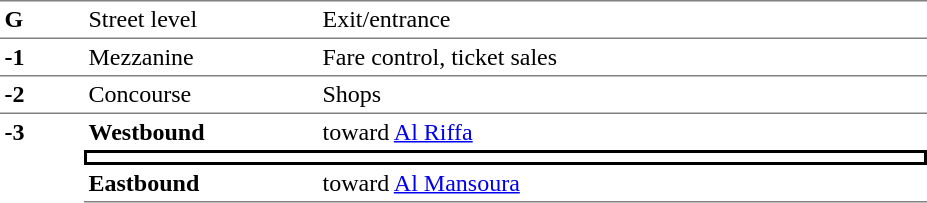<table table border=0 cellspacing=0 cellpadding=3>
<tr>
<td style="border-top:solid 1px gray; border-bottom:solid 1px gray; vertical-align:top;" width=50><strong>G</strong></td>
<td style="border-top:solid 1px gray; border-bottom:solid 1px gray; vertical-align:top;" width=150>Street level</td>
<td style="border-top:solid 1px gray; border-bottom:solid 1px gray; vertical-align:top;" colspan=2 width=400>Exit/entrance</td>
</tr>
<tr>
<td style="vertical-align:top; border-bottom:solid 1px gray;"><strong>-1</strong></td>
<td style="vertical-align:top; border-bottom:solid 1px gray;">Mezzanine</td>
<td style="vertical-align:top; border-bottom:solid 1px gray;" colspan=2>Fare control, ticket sales</td>
</tr>
<tr>
<td style="vertical-align:top;"><strong>-2</strong></td>
<td style="vertical-align:top;">Concourse</td>
<td style="vertical-align:top;" colspan=2>Shops</td>
</tr>
<tr>
<td rowspan=9 style="border-top:solid 1px gray; vertical-align:top;"><strong>-3</strong></td>
<td style="border-bottom:solid 0px gray; border-top:solid 1px gray;"><strong>Westbound</strong></td>
<td style="border-bottom:solid 0px gray; border-top:solid 1px gray;"> toward <a href='#'>Al Riffa</a></td>
</tr>
<tr>
<td style="border-top:solid 2px black;border-right:solid 2px black;border-left:solid 2px black;border-bottom:solid 2px black;text-align:center;" colspan=2></td>
</tr>
<tr>
<td style="border-bottom:solid 1px gray;"><strong>Eastbound</strong></td>
<td style="border-bottom:solid 1px gray;"> toward <a href='#'>Al Mansoura</a></td>
</tr>
</table>
